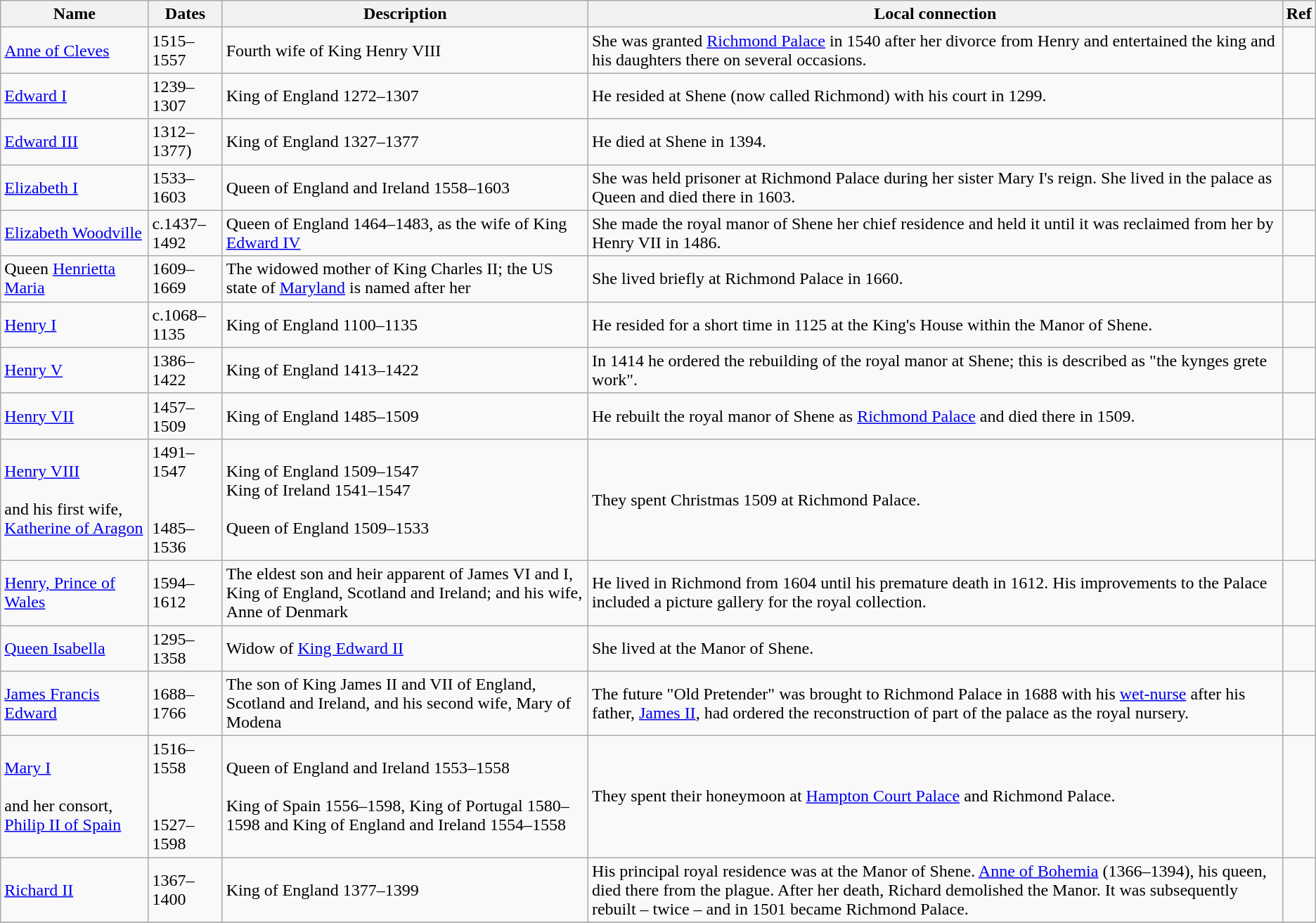<table class="wikitable sortable">
<tr>
<th width=>Name</th>
<th width=>Dates</th>
<th width=>Description</th>
<th width=>Local connection</th>
<th width=>Ref</th>
</tr>
<tr>
<td><a href='#'>Anne of Cleves</a></td>
<td>1515–1557</td>
<td>Fourth wife of King Henry VIII</td>
<td>She was granted <a href='#'>Richmond Palace</a> in 1540 after her divorce from Henry and entertained the king and his daughters there on several occasions.</td>
<td></td>
</tr>
<tr>
<td><a href='#'>Edward I</a></td>
<td>1239–1307</td>
<td>King of England 1272–1307</td>
<td>He resided at Shene (now called Richmond) with his court in 1299.</td>
<td></td>
</tr>
<tr>
<td><a href='#'>Edward III</a></td>
<td>1312–1377)</td>
<td>King of England 1327–1377</td>
<td>He died at Shene in 1394.</td>
<td></td>
</tr>
<tr>
<td><a href='#'>Elizabeth I</a></td>
<td>1533–1603</td>
<td>Queen of England and Ireland 1558–1603</td>
<td>She was held prisoner at Richmond Palace during her sister Mary I's reign. She lived in the palace as Queen and died there in 1603.</td>
<td></td>
</tr>
<tr>
<td><a href='#'>Elizabeth Woodville</a></td>
<td>c.1437–1492</td>
<td>Queen of England 1464–1483, as the wife of King <a href='#'>Edward IV</a></td>
<td>She made the royal manor of Shene her chief residence and held it until it was reclaimed from her by Henry VII in 1486.</td>
<td></td>
</tr>
<tr>
<td>Queen <a href='#'>Henrietta Maria</a></td>
<td>1609–1669</td>
<td>The widowed mother of King Charles II; the US state of <a href='#'>Maryland</a> is named after her</td>
<td>She lived briefly at Richmond Palace in 1660.</td>
<td></td>
</tr>
<tr>
<td><a href='#'>Henry I</a></td>
<td>c.1068–1135</td>
<td>King of England 1100–1135</td>
<td>He resided for a short time in 1125 at the King's House within the Manor of Shene.</td>
<td></td>
</tr>
<tr>
<td><a href='#'>Henry V</a></td>
<td>1386–1422</td>
<td>King of England 1413–1422</td>
<td>In 1414 he ordered the rebuilding of the royal manor at Shene; this is described as "the kynges grete work".</td>
<td></td>
</tr>
<tr>
<td><a href='#'>Henry VII</a></td>
<td>1457–1509</td>
<td>King of England 1485–1509</td>
<td>He rebuilt the royal manor of Shene as <a href='#'>Richmond Palace</a> and died there in 1509.</td>
<td></td>
</tr>
<tr>
<td><a href='#'>Henry VIII</a><br><br> and his first wife, <a href='#'>Katherine of Aragon</a></td>
<td>1491–1547<br><br><br>1485–1536</td>
<td>King of England 1509–1547<br>King of Ireland 1541–1547 <br><br> Queen of England 1509–1533</td>
<td>They spent Christmas 1509 at Richmond Palace.</td>
<td></td>
</tr>
<tr>
<td><a href='#'>Henry, Prince of Wales</a></td>
<td>1594–1612</td>
<td>The eldest son and heir apparent of James VI and I, King of England, Scotland and Ireland; and his wife, Anne of Denmark</td>
<td>He lived in Richmond from 1604 until his premature death in 1612. His improvements to the Palace included a picture gallery for the royal collection.</td>
<td></td>
</tr>
<tr>
<td><a href='#'>Queen Isabella</a></td>
<td>1295–1358</td>
<td>Widow of <a href='#'>King Edward II</a></td>
<td>She lived at the Manor of Shene.</td>
<td></td>
</tr>
<tr>
<td><a href='#'>James Francis Edward</a></td>
<td>1688–1766</td>
<td>The son of King James II and VII of England, Scotland and Ireland, and his second wife, Mary of Modena</td>
<td>The future "Old Pretender" was brought to Richmond Palace in 1688 with his <a href='#'>wet-nurse</a> after his father, <a href='#'>James II</a>, had ordered the reconstruction of part of the palace as the royal nursery.</td>
<td></td>
</tr>
<tr>
<td><a href='#'>Mary I</a><br><br> and her consort, <a href='#'>Philip II of Spain</a></td>
<td>1516–1558<br><br><br>1527–1598</td>
<td>Queen of England and Ireland 1553–1558<br><br> King of Spain 1556–1598, King of Portugal 1580–1598 and King of England and Ireland 1554–1558</td>
<td>They spent their honeymoon at <a href='#'>Hampton Court Palace</a> and Richmond Palace.</td>
<td></td>
</tr>
<tr>
<td><a href='#'>Richard II</a></td>
<td>1367–1400</td>
<td>King of England 1377–1399</td>
<td>His principal royal residence was at the Manor of Shene. <a href='#'>Anne of Bohemia</a> (1366–1394), his queen, died there from the plague. After her death, Richard demolished the Manor. It was subsequently rebuilt – twice – and in 1501 became Richmond Palace.</td>
<td></td>
</tr>
<tr>
</tr>
</table>
